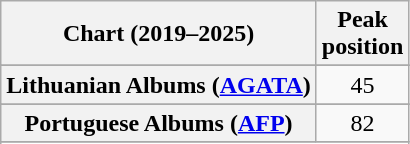<table class="wikitable sortable plainrowheaders" style="text-align:center">
<tr>
<th scope="col">Chart (2019–2025)</th>
<th scope="col">Peak<br>position</th>
</tr>
<tr>
</tr>
<tr>
</tr>
<tr>
</tr>
<tr>
</tr>
<tr>
</tr>
<tr>
</tr>
<tr>
<th scope="row">Lithuanian Albums (<a href='#'>AGATA</a>)</th>
<td>45</td>
</tr>
<tr>
</tr>
<tr>
<th scope="row">Portuguese Albums (<a href='#'>AFP</a>)</th>
<td>82</td>
</tr>
<tr>
</tr>
<tr>
</tr>
<tr>
</tr>
<tr>
</tr>
<tr>
</tr>
<tr>
</tr>
</table>
